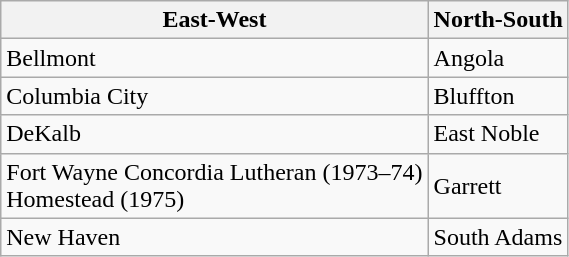<table class="wikitable" style=>
<tr>
<th>East-West</th>
<th>North-South</th>
</tr>
<tr>
<td>Bellmont</td>
<td>Angola</td>
</tr>
<tr>
<td>Columbia City</td>
<td>Bluffton</td>
</tr>
<tr>
<td>DeKalb</td>
<td>East Noble</td>
</tr>
<tr>
<td>Fort Wayne Concordia Lutheran (1973–74)<br>Homestead (1975)</td>
<td>Garrett</td>
</tr>
<tr>
<td>New Haven</td>
<td>South Adams</td>
</tr>
</table>
